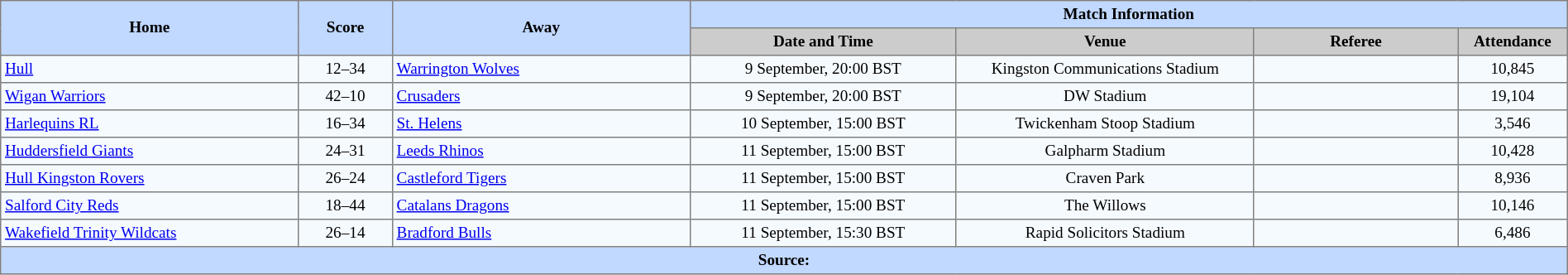<table border="1" cellpadding="3" cellspacing="0" style="border-collapse:collapse; font-size:80%; text-align:center; width:100%;">
<tr style="background:#c1d8ff;">
<th rowspan="2" style="width:19%;">Home</th>
<th rowspan="2" style="width:6%;">Score</th>
<th rowspan="2" style="width:19%;">Away</th>
<th colspan=6>Match Information</th>
</tr>
<tr style="background:#ccc;">
<th width=17%>Date and Time</th>
<th width=19%>Venue</th>
<th width=13%>Referee</th>
<th width=7%>Attendance</th>
</tr>
<tr style="background:#f5faff;">
<td align=left> <a href='#'>Hull</a></td>
<td>12–34</td>
<td align=left> <a href='#'>Warrington Wolves</a></td>
<td>9 September, 20:00 BST</td>
<td>Kingston Communications Stadium</td>
<td></td>
<td>10,845</td>
</tr>
<tr style="background:#f5faff;">
<td align=left> <a href='#'>Wigan Warriors</a></td>
<td>42–10</td>
<td align=left> <a href='#'>Crusaders</a></td>
<td>9 September, 20:00 BST</td>
<td>DW Stadium</td>
<td></td>
<td>19,104</td>
</tr>
<tr style="background:#f5faff;">
<td align=left> <a href='#'>Harlequins RL</a></td>
<td>16–34</td>
<td align=left> <a href='#'>St. Helens</a></td>
<td>10 September, 15:00 BST</td>
<td>Twickenham Stoop Stadium</td>
<td></td>
<td>3,546</td>
</tr>
<tr style="background:#f5faff;">
<td align=left> <a href='#'>Huddersfield Giants</a></td>
<td>24–31</td>
<td align=left> <a href='#'>Leeds Rhinos</a></td>
<td>11 September, 15:00 BST</td>
<td>Galpharm Stadium</td>
<td></td>
<td>10,428</td>
</tr>
<tr style="background:#f5faff;">
<td align=left> <a href='#'>Hull Kingston Rovers</a></td>
<td>26–24</td>
<td align=left> <a href='#'>Castleford Tigers</a></td>
<td>11 September, 15:00 BST</td>
<td>Craven Park</td>
<td></td>
<td>8,936</td>
</tr>
<tr style="background:#f5faff;">
<td align=left> <a href='#'>Salford City Reds</a></td>
<td>18–44</td>
<td align=left> <a href='#'>Catalans Dragons</a></td>
<td>11 September, 15:00 BST</td>
<td>The Willows</td>
<td></td>
<td>10,146</td>
</tr>
<tr style="background:#f5faff;">
<td align=left> <a href='#'>Wakefield Trinity Wildcats</a></td>
<td>26–14</td>
<td align=left> <a href='#'>Bradford Bulls</a></td>
<td>11 September, 15:30 BST</td>
<td>Rapid Solicitors Stadium</td>
<td></td>
<td>6,486</td>
</tr>
<tr style="background:#c1d8ff;">
<th colspan=12>Source:</th>
</tr>
</table>
